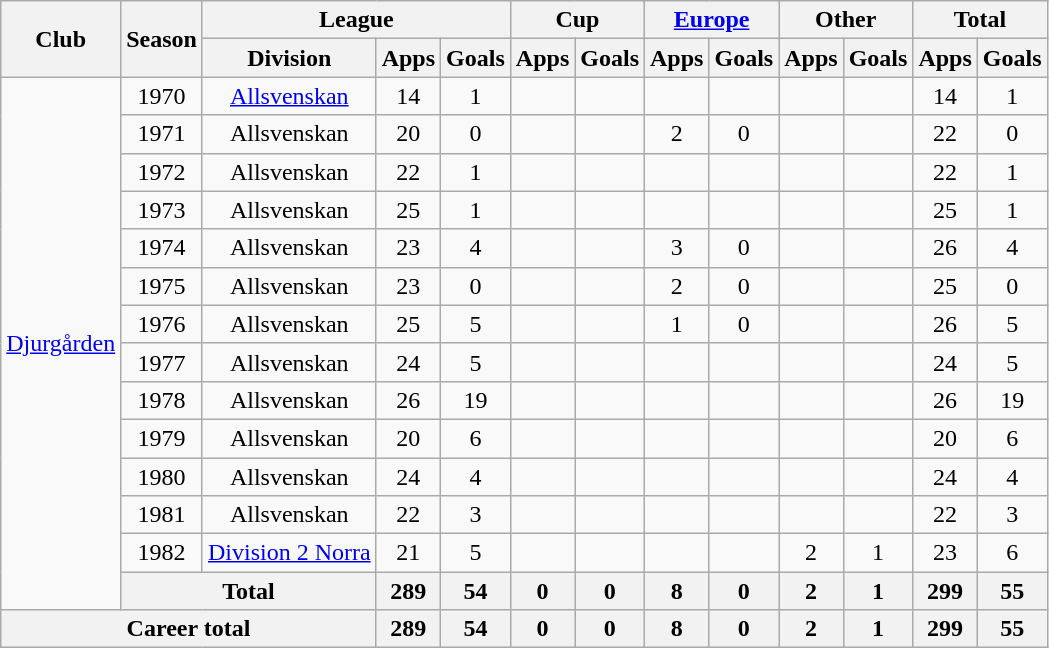<table class="wikitable" style="text-align:center">
<tr>
<th rowspan="2">Club</th>
<th rowspan="2">Season</th>
<th colspan="3">League</th>
<th colspan="2">Cup</th>
<th colspan="2"><a href='#'>Europe</a></th>
<th colspan="2">Other</th>
<th colspan="2">Total</th>
</tr>
<tr>
<th>Division</th>
<th>Apps</th>
<th>Goals</th>
<th>Apps</th>
<th>Goals</th>
<th>Apps</th>
<th>Goals</th>
<th>Apps</th>
<th>Goals</th>
<th>Apps</th>
<th>Goals</th>
</tr>
<tr>
<td rowspan="14"><a href='#'>Djurgården</a></td>
<td>1970</td>
<td><a href='#'>Allsvenskan</a></td>
<td>14</td>
<td>1</td>
<td></td>
<td></td>
<td></td>
<td></td>
<td></td>
<td></td>
<td>14</td>
<td>1</td>
</tr>
<tr>
<td>1971</td>
<td>Allsvenskan</td>
<td>20</td>
<td>0</td>
<td></td>
<td></td>
<td>2</td>
<td>0</td>
<td></td>
<td></td>
<td>22</td>
<td>0</td>
</tr>
<tr>
<td>1972</td>
<td>Allsvenskan</td>
<td>22</td>
<td>1</td>
<td></td>
<td></td>
<td></td>
<td></td>
<td></td>
<td></td>
<td>22</td>
<td>1</td>
</tr>
<tr>
<td>1973</td>
<td>Allsvenskan</td>
<td>25</td>
<td>1</td>
<td></td>
<td></td>
<td></td>
<td></td>
<td></td>
<td></td>
<td>25</td>
<td>1</td>
</tr>
<tr>
<td>1974</td>
<td>Allsvenskan</td>
<td>23</td>
<td>4</td>
<td></td>
<td></td>
<td>3</td>
<td>0</td>
<td></td>
<td></td>
<td>26</td>
<td>4</td>
</tr>
<tr>
<td>1975</td>
<td>Allsvenskan</td>
<td>23</td>
<td>0</td>
<td></td>
<td></td>
<td>2</td>
<td>0</td>
<td></td>
<td></td>
<td>25</td>
<td>0</td>
</tr>
<tr>
<td>1976</td>
<td>Allsvenskan</td>
<td>25</td>
<td>5</td>
<td></td>
<td></td>
<td>1</td>
<td>0</td>
<td></td>
<td></td>
<td>26</td>
<td>5</td>
</tr>
<tr>
<td>1977</td>
<td>Allsvenskan</td>
<td>24</td>
<td>5</td>
<td></td>
<td></td>
<td></td>
<td></td>
<td></td>
<td></td>
<td>24</td>
<td>5</td>
</tr>
<tr>
<td>1978</td>
<td>Allsvenskan</td>
<td>26</td>
<td>19</td>
<td></td>
<td></td>
<td></td>
<td></td>
<td></td>
<td></td>
<td>26</td>
<td>19</td>
</tr>
<tr>
<td>1979</td>
<td>Allsvenskan</td>
<td>20</td>
<td>6</td>
<td></td>
<td></td>
<td></td>
<td></td>
<td></td>
<td></td>
<td>20</td>
<td>6</td>
</tr>
<tr>
<td>1980</td>
<td>Allsvenskan</td>
<td>24</td>
<td>4</td>
<td></td>
<td></td>
<td></td>
<td></td>
<td></td>
<td></td>
<td>24</td>
<td>4</td>
</tr>
<tr>
<td>1981</td>
<td>Allsvenskan</td>
<td>22</td>
<td>3</td>
<td></td>
<td></td>
<td></td>
<td></td>
<td></td>
<td></td>
<td>22</td>
<td>3</td>
</tr>
<tr>
<td>1982</td>
<td><a href='#'>Division 2 Norra</a></td>
<td>21</td>
<td>5</td>
<td></td>
<td></td>
<td></td>
<td></td>
<td>2</td>
<td>1</td>
<td>23</td>
<td>6</td>
</tr>
<tr>
<th colspan="2">Total</th>
<th>289</th>
<th>54</th>
<th>0</th>
<th>0</th>
<th>8</th>
<th>0</th>
<th>2</th>
<th>1</th>
<th>299</th>
<th>55</th>
</tr>
<tr>
<th colspan="3">Career total</th>
<th>289</th>
<th>54</th>
<th>0</th>
<th>0</th>
<th>8</th>
<th>0</th>
<th>2</th>
<th>1</th>
<th>299</th>
<th>55</th>
</tr>
</table>
